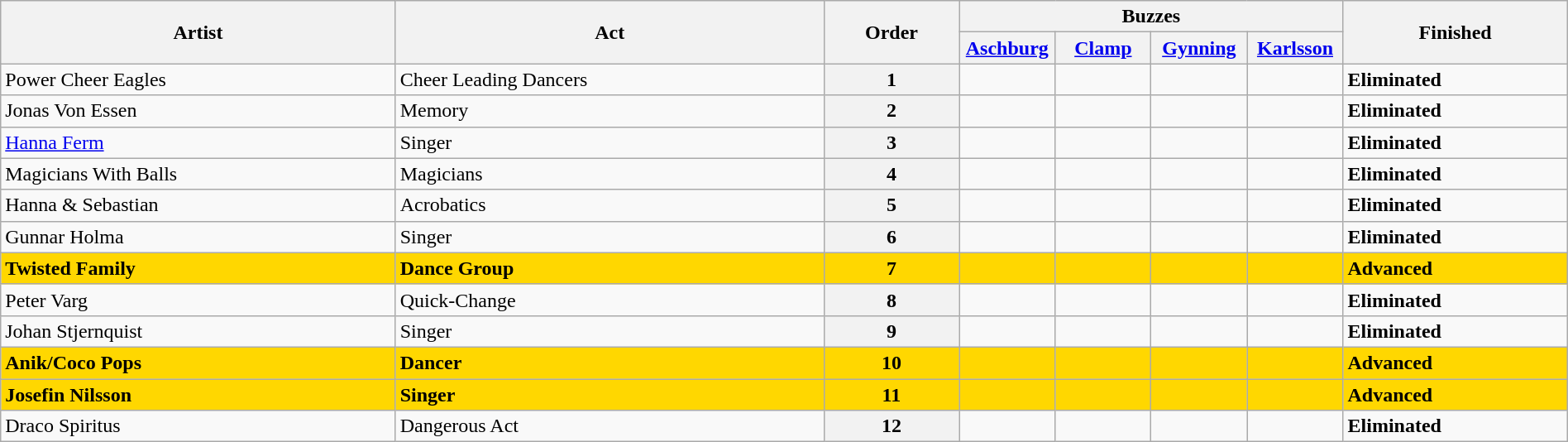<table class="wikitable" style="width:100%;">
<tr>
<th rowspan="2">Artist</th>
<th rowspan="2">Act</th>
<th rowspan="2">Order</th>
<th colspan="4">Buzzes</th>
<th rowspan="2">Finished</th>
</tr>
<tr>
<th width="70"><a href='#'>Aschburg</a></th>
<th width="70"><a href='#'>Clamp</a></th>
<th width="70"><a href='#'>Gynning</a></th>
<th width="70"><a href='#'>Karlsson</a></th>
</tr>
<tr>
<td>Power Cheer Eagles</td>
<td>Cheer Leading Dancers</td>
<th>1</th>
<td></td>
<td></td>
<td></td>
<td></td>
<td><strong>Eliminated</strong></td>
</tr>
<tr>
<td>Jonas Von Essen</td>
<td>Memory</td>
<th>2</th>
<td></td>
<td></td>
<td></td>
<td></td>
<td><strong>Eliminated</strong></td>
</tr>
<tr>
<td><a href='#'>Hanna Ferm</a></td>
<td>Singer</td>
<th>3</th>
<td></td>
<td></td>
<td></td>
<td></td>
<td><strong>Eliminated</strong></td>
</tr>
<tr>
<td>Magicians With Balls</td>
<td>Magicians</td>
<th>4</th>
<td></td>
<td style="text-align:center;"></td>
<td style="text-align:center;"></td>
<td></td>
<td><strong>Eliminated</strong></td>
</tr>
<tr>
<td>Hanna & Sebastian</td>
<td>Acrobatics</td>
<th>5</th>
<td></td>
<td></td>
<td></td>
<td></td>
<td><strong>Eliminated</strong></td>
</tr>
<tr>
<td>Gunnar Holma</td>
<td>Singer</td>
<th>6</th>
<td style="text-align:center;"></td>
<td></td>
<td style="text-align:center;"></td>
<td></td>
<td><strong>Eliminated</strong></td>
</tr>
<tr style="background:gold;">
<td><strong>Twisted Family</strong></td>
<td><strong>Dance Group</strong></td>
<th style="background:gold;"><strong>7</strong></th>
<td></td>
<td></td>
<td></td>
<td></td>
<td style="background:gold;"><strong>Advanced</strong></td>
</tr>
<tr>
<td>Peter Varg</td>
<td>Quick-Change</td>
<th>8</th>
<td></td>
<td></td>
<td></td>
<td></td>
<td><strong>Eliminated</strong></td>
</tr>
<tr>
<td>Johan Stjernquist</td>
<td>Singer</td>
<th>9</th>
<td></td>
<td></td>
<td></td>
<td></td>
<td><strong>Eliminated</strong></td>
</tr>
<tr style="background:gold;">
<td><strong>Anik/Coco Pops</strong></td>
<td><strong>Dancer</strong></td>
<th style="background:gold;"><strong>10</strong></th>
<td></td>
<td></td>
<td></td>
<td></td>
<td><strong>Advanced</strong></td>
</tr>
<tr style="background:gold;">
<td><strong>Josefin Nilsson</strong></td>
<td><strong>Singer</strong></td>
<th style="background:gold;"><strong>11</strong></th>
<td></td>
<td></td>
<td></td>
<td></td>
<td><strong>Advanced</strong></td>
</tr>
<tr>
<td>Draco Spiritus</td>
<td>Dangerous Act</td>
<th>12</th>
<td></td>
<td></td>
<td></td>
<td></td>
<td><strong>Eliminated</strong></td>
</tr>
</table>
